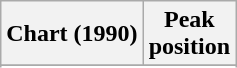<table class="wikitable sortable plainrowheaders" style="text-align:center">
<tr>
<th>Chart (1990)</th>
<th>Peak<br>position</th>
</tr>
<tr>
</tr>
<tr>
</tr>
<tr>
</tr>
<tr>
</tr>
<tr>
</tr>
<tr>
</tr>
<tr>
</tr>
</table>
